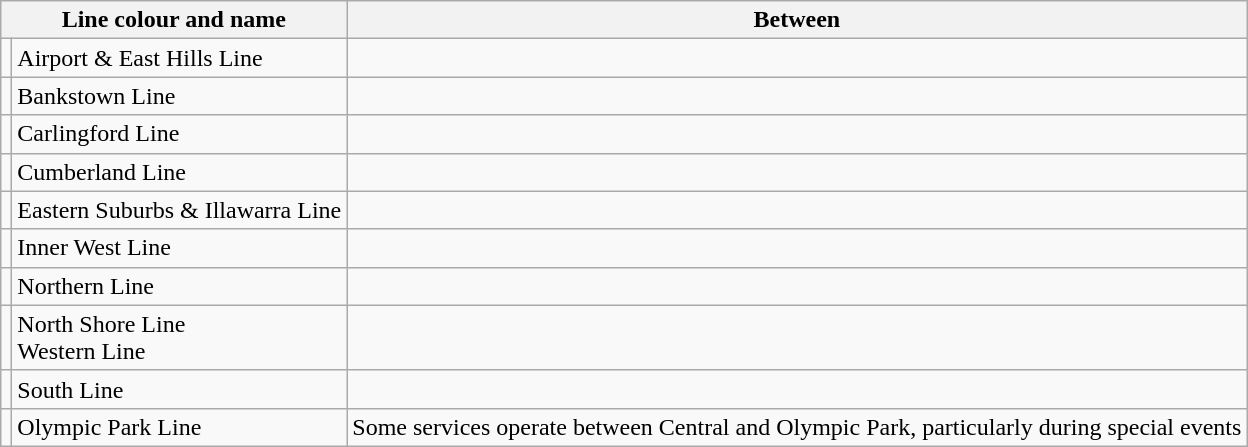<table class="wikitable">
<tr>
<th colspan="2">Line colour and name</th>
<th>Between</th>
</tr>
<tr>
<td class="noresize"></td>
<td>Airport & East Hills Line</td>
<td></td>
</tr>
<tr>
<td></td>
<td>Bankstown Line</td>
<td></td>
</tr>
<tr>
<td></td>
<td>Carlingford Line</td>
<td></td>
</tr>
<tr>
<td></td>
<td>Cumberland Line</td>
<td></td>
</tr>
<tr>
<td></td>
<td>Eastern Suburbs & Illawarra Line</td>
<td></td>
</tr>
<tr>
<td></td>
<td>Inner West Line</td>
<td></td>
</tr>
<tr>
<td></td>
<td>Northern Line</td>
<td></td>
</tr>
<tr>
<td></td>
<td>North Shore Line<br>Western Line</td>
<td><br></td>
</tr>
<tr>
<td></td>
<td>South Line</td>
<td></td>
</tr>
<tr>
<td></td>
<td>Olympic Park Line</td>
<td> Some services operate between Central and Olympic Park, particularly during special events</td>
</tr>
</table>
